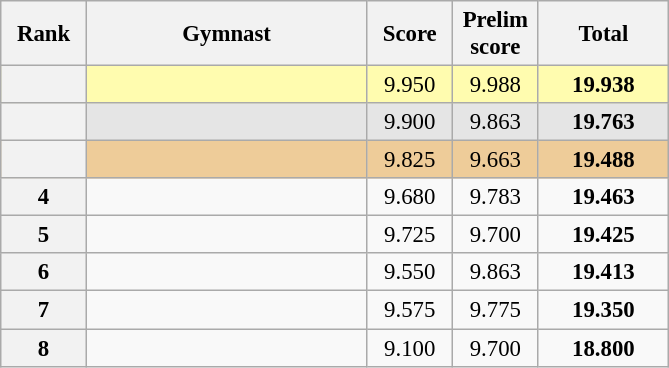<table class="wikitable sortable" style="text-align:center; font-size:95%">
<tr>
<th scope="col" style="width:50px;">Rank</th>
<th scope="col" style="width:180px;">Gymnast</th>
<th scope="col" style="width:50px;">Score</th>
<th scope="col" style="width:50px;">Prelim score</th>
<th scope="col" style="width:80px;">Total</th>
</tr>
<tr style="background:#fffcaf;">
<th scope=row style="text-align:center"></th>
<td style="text-align:left;"></td>
<td>9.950</td>
<td>9.988</td>
<td><strong>19.938</strong></td>
</tr>
<tr style="background:#e5e5e5;">
<th scope=row style="text-align:center"></th>
<td style="text-align:left;"></td>
<td>9.900</td>
<td>9.863</td>
<td><strong>19.763</strong></td>
</tr>
<tr style="background:#ec9;">
<th scope=row style="text-align:center"></th>
<td style="text-align:left;"></td>
<td>9.825</td>
<td>9.663</td>
<td><strong>19.488</strong></td>
</tr>
<tr>
<th scope=row style="text-align:center">4</th>
<td style="text-align:left;"></td>
<td>9.680</td>
<td>9.783</td>
<td><strong>19.463</strong></td>
</tr>
<tr>
<th scope=row style="text-align:center">5</th>
<td style="text-align:left;"></td>
<td>9.725</td>
<td>9.700</td>
<td><strong>19.425</strong></td>
</tr>
<tr>
<th scope=row style="text-align:center">6</th>
<td style="text-align:left;"></td>
<td>9.550</td>
<td>9.863</td>
<td><strong>19.413</strong></td>
</tr>
<tr>
<th scope=row style="text-align:center">7</th>
<td style="text-align:left;"></td>
<td>9.575</td>
<td>9.775</td>
<td><strong>19.350</strong></td>
</tr>
<tr>
<th scope=row style="text-align:center">8</th>
<td style="text-align:left;"></td>
<td>9.100</td>
<td>9.700</td>
<td><strong>18.800</strong></td>
</tr>
</table>
